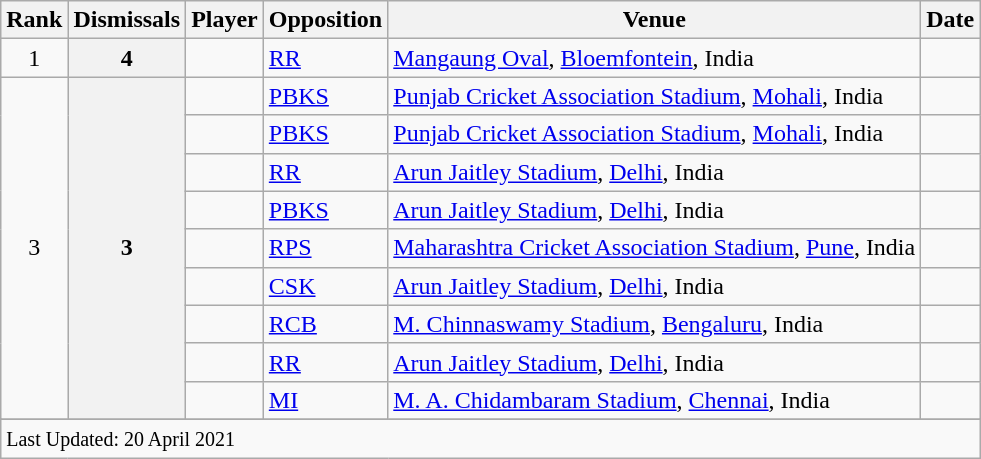<table class="wikitable">
<tr>
<th>Rank</th>
<th>Dismissals</th>
<th>Player</th>
<th>Opposition</th>
<th>Venue</th>
<th>Date</th>
</tr>
<tr>
<td align=center>1</td>
<th scope=row style=text-align:center;>4</th>
<td></td>
<td><a href='#'>RR</a></td>
<td><a href='#'>Mangaung Oval</a>, <a href='#'>Bloemfontein</a>, India</td>
<td></td>
</tr>
<tr>
<td align=center rowspan=9>3</td>
<th scope=row style=text-align:center; rowspan=9>3</th>
<td></td>
<td><a href='#'>PBKS</a></td>
<td><a href='#'>Punjab Cricket Association Stadium</a>, <a href='#'>Mohali</a>, India</td>
<td></td>
</tr>
<tr>
<td></td>
<td><a href='#'>PBKS</a></td>
<td><a href='#'>Punjab Cricket Association Stadium</a>, <a href='#'>Mohali</a>, India</td>
<td></td>
</tr>
<tr>
<td></td>
<td><a href='#'>RR</a></td>
<td><a href='#'>Arun Jaitley Stadium</a>, <a href='#'>Delhi</a>, India</td>
<td></td>
</tr>
<tr>
<td></td>
<td><a href='#'>PBKS</a></td>
<td><a href='#'>Arun Jaitley Stadium</a>, <a href='#'>Delhi</a>, India</td>
<td></td>
</tr>
<tr>
<td></td>
<td><a href='#'>RPS</a></td>
<td><a href='#'>Maharashtra Cricket Association Stadium</a>, <a href='#'>Pune</a>, India</td>
<td></td>
</tr>
<tr>
<td></td>
<td><a href='#'>CSK</a></td>
<td><a href='#'>Arun Jaitley Stadium</a>, <a href='#'>Delhi</a>, India</td>
<td></td>
</tr>
<tr>
<td></td>
<td><a href='#'>RCB</a></td>
<td><a href='#'>M. Chinnaswamy Stadium</a>, <a href='#'>Bengaluru</a>, India</td>
<td></td>
</tr>
<tr>
<td></td>
<td><a href='#'>RR</a></td>
<td><a href='#'>Arun Jaitley Stadium</a>, <a href='#'>Delhi</a>, India</td>
<td></td>
</tr>
<tr>
<td></td>
<td><a href='#'>MI</a></td>
<td><a href='#'>M. A. Chidambaram Stadium</a>, <a href='#'>Chennai</a>, India</td>
<td></td>
</tr>
<tr>
</tr>
<tr class=sortbottom>
<td colspan=6><small>Last Updated: 20 April 2021</small></td>
</tr>
</table>
